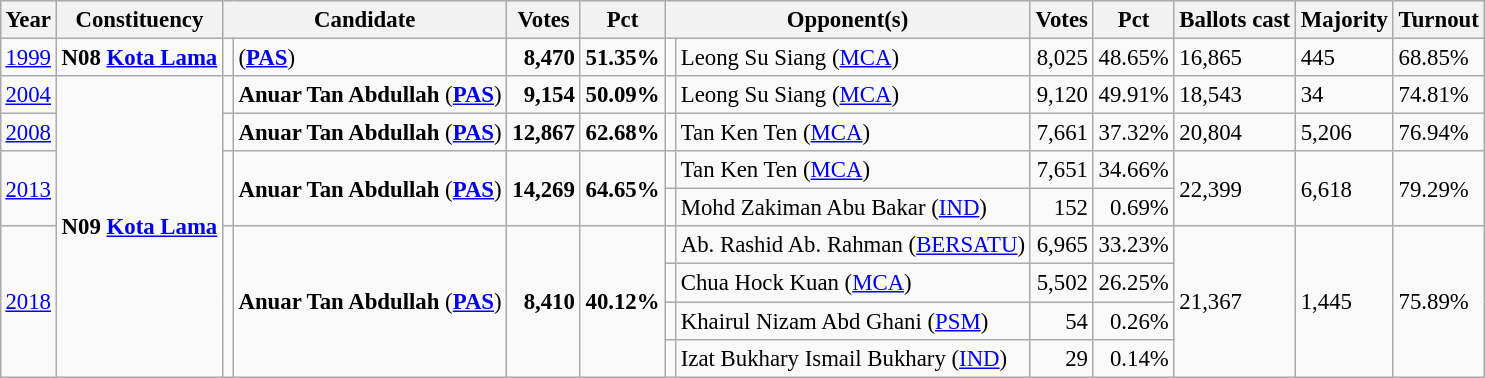<table class="wikitable" style="margin:0.5em ; font-size:95%">
<tr>
<th>Year</th>
<th>Constituency</th>
<th colspan=2>Candidate</th>
<th>Votes</th>
<th>Pct</th>
<th colspan=2>Opponent(s)</th>
<th>Votes</th>
<th>Pct</th>
<th>Ballots cast</th>
<th>Majority</th>
<th>Turnout</th>
</tr>
<tr>
<td><a href='#'>1999</a></td>
<td><strong>N08 <a href='#'>Kota Lama</a></strong></td>
<td></td>
<td> (<a href='#'><strong>PAS</strong></a>)</td>
<td align="right"><strong>8,470</strong></td>
<td><strong>51.35%</strong></td>
<td></td>
<td>Leong Su Siang (<a href='#'>MCA</a>)</td>
<td align="right">8,025</td>
<td>48.65%</td>
<td>16,865</td>
<td>445</td>
<td>68.85%</td>
</tr>
<tr>
<td><a href='#'>2004</a></td>
<td rowspan=8><strong>N09 <a href='#'>Kota Lama</a></strong></td>
<td></td>
<td><strong>Anuar Tan Abdullah</strong> (<a href='#'><strong>PAS</strong></a>)</td>
<td align="right"><strong>9,154</strong></td>
<td><strong>50.09%</strong></td>
<td></td>
<td>Leong Su Siang (<a href='#'>MCA</a>)</td>
<td align="right">9,120</td>
<td>49.91%</td>
<td>18,543</td>
<td>34</td>
<td>74.81%</td>
</tr>
<tr>
<td><a href='#'>2008</a></td>
<td></td>
<td><strong>Anuar Tan Abdullah</strong> (<a href='#'><strong>PAS</strong></a>)</td>
<td align="right"><strong>12,867</strong></td>
<td><strong>62.68%</strong></td>
<td></td>
<td>Tan Ken Ten (<a href='#'>MCA</a>)</td>
<td align="right">7,661</td>
<td>37.32%</td>
<td>20,804</td>
<td>5,206</td>
<td>76.94%</td>
</tr>
<tr>
<td rowspan=2><a href='#'>2013</a></td>
<td rowspan=2 ></td>
<td rowspan=2><strong>Anuar Tan Abdullah</strong> (<a href='#'><strong>PAS</strong></a>)</td>
<td rowspan=2 align="right"><strong>14,269</strong></td>
<td rowspan=2><strong>64.65%</strong></td>
<td></td>
<td>Tan Ken Ten (<a href='#'>MCA</a>)</td>
<td align="right">7,651</td>
<td>34.66%</td>
<td rowspan=2>22,399</td>
<td rowspan=2>6,618</td>
<td rowspan=2>79.29%</td>
</tr>
<tr>
<td></td>
<td>Mohd Zakiman Abu Bakar (<a href='#'>IND</a>)</td>
<td align="right">152</td>
<td align="right">0.69%</td>
</tr>
<tr>
<td rowspan=4><a href='#'>2018</a></td>
<td rowspan=4 ></td>
<td rowspan=4><strong>Anuar Tan Abdullah</strong> (<a href='#'><strong>PAS</strong></a>)</td>
<td rowspan=4 align="right"><strong>8,410</strong></td>
<td rowspan=4><strong>40.12%</strong></td>
<td></td>
<td>Ab. Rashid Ab. Rahman (<a href='#'>BERSATU</a>)</td>
<td align="right">6,965</td>
<td>33.23%</td>
<td rowspan=4>21,367</td>
<td rowspan=4>1,445</td>
<td rowspan=4>75.89%</td>
</tr>
<tr>
<td></td>
<td>Chua Hock Kuan (<a href='#'>MCA</a>)</td>
<td align="right">5,502</td>
<td>26.25%</td>
</tr>
<tr>
<td bgcolor=></td>
<td>Khairul Nizam Abd Ghani (<a href='#'>PSM</a>)</td>
<td align="right">54</td>
<td align="right">0.26%</td>
</tr>
<tr>
<td></td>
<td>Izat Bukhary Ismail Bukhary (<a href='#'>IND</a>)</td>
<td align="right">29</td>
<td align="right">0.14%</td>
</tr>
</table>
